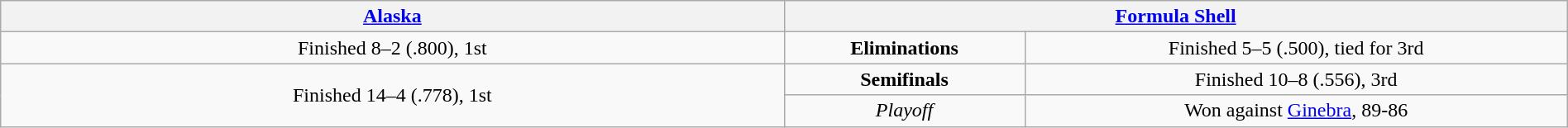<table class=wikitable width=100%>
<tr align=center>
<th colspan=2 width=45%><a href='#'>Alaska</a></th>
<th colspan=2 width=45%><a href='#'>Formula Shell</a></th>
</tr>
<tr align=center>
<td>Finished 8–2 (.800), 1st</td>
<td colspan=2><strong>Eliminations</strong></td>
<td>Finished 5–5 (.500), tied for 3rd</td>
</tr>
<tr align=center>
<td rowspan=2>Finished 14–4 (.778), 1st</td>
<td colspan=2><strong>Semifinals</strong></td>
<td>Finished 10–8 (.556), 3rd</td>
</tr>
<tr align=center>
<td colspan=2><em>Playoff</em></td>
<td>Won against <a href='#'>Ginebra</a>, 89-86</td>
</tr>
</table>
